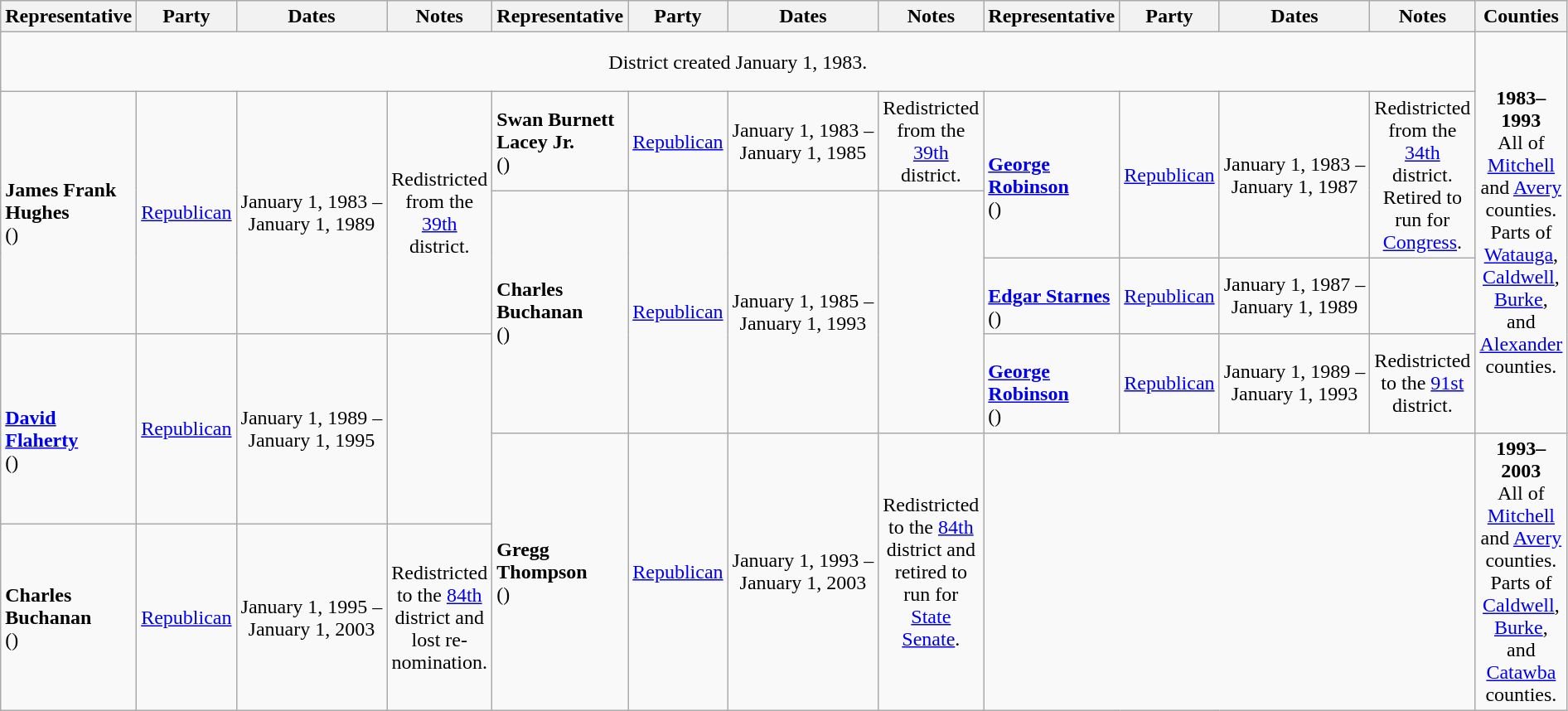<table class=wikitable style="text-align:center">
<tr>
<th>Representative</th>
<th>Party</th>
<th>Dates</th>
<th>Notes</th>
<th>Representative</th>
<th>Party</th>
<th>Dates</th>
<th>Notes</th>
<th>Representative</th>
<th>Party</th>
<th>Dates</th>
<th>Notes</th>
<th>Counties</th>
</tr>
<tr style="height:3em">
<td colspan=12>District created January 1, 1983.</td>
<td rowspan=5><strong>1983–1993</strong> <br> All of <a href='#'>Mitchell</a> and <a href='#'>Avery</a> counties. <br> Parts of <a href='#'>Watauga</a>, <a href='#'>Caldwell</a>, <a href='#'>Burke</a>, and <a href='#'>Alexander</a> counties.</td>
</tr>
<tr style="height:3em">
<td rowspan=3 align=left><strong>James Frank Hughes</strong><br>()</td>
<td rowspan=3 ><a href='#'>Republican</a></td>
<td rowspan=3 nowrap>January 1, 1983 – <br> January 1, 1989</td>
<td rowspan=3>Redistricted from the <a href='#'>39th</a> district.</td>
<td align=left><strong>Swan Burnett Lacey Jr.</strong><br>()</td>
<td><a href='#'>Republican</a></td>
<td nowrap>January 1, 1983 – <br> January 1, 1985</td>
<td>Redistricted from the <a href='#'>39th</a> district.</td>
<td rowspan=2 align=left><br><strong><a href='#'>George Robinson</a></strong><br>()</td>
<td rowspan=2 ><a href='#'>Republican</a></td>
<td rowspan=2 nowrap>January 1, 1983 – <br> January 1, 1987</td>
<td rowspan=2>Redistricted from the <a href='#'>34th</a> district. <br> Retired to run for <a href='#'>Congress</a>.</td>
</tr>
<tr style="height:3em">
<td rowspan=3 align=left><strong>Charles Buchanan</strong><br>()</td>
<td rowspan=3 ><a href='#'>Republican</a></td>
<td rowspan=3 nowrap>January 1, 1985 – <br> January 1, 1993</td>
<td rowspan=3></td>
</tr>
<tr style="height:3em">
<td align=left><br><strong><a href='#'>Edgar Starnes</a></strong><br>()</td>
<td><a href='#'>Republican</a></td>
<td nowrap>January 1, 1987 – <br> January 1, 1989</td>
<td></td>
</tr>
<tr style="height:3em">
<td rowspan=2 align=left><br><strong><a href='#'>David Flaherty</a></strong><br>()</td>
<td rowspan=2 ><a href='#'>Republican</a></td>
<td rowspan=2 nowrap>January 1, 1989 – <br> January 1, 1995</td>
<td rowspan=2></td>
<td align=left><br><strong><a href='#'>George Robinson</a></strong><br>()</td>
<td><a href='#'>Republican</a></td>
<td nowrap>January 1, 1989 – <br> January 1, 1993</td>
<td>Redistricted to the <a href='#'>91st</a> district.</td>
</tr>
<tr style="height:3em">
<td rowspan=2 align=left><strong>Gregg Thompson</strong><br>()</td>
<td rowspan=2 ><a href='#'>Republican</a></td>
<td rowspan=2 nowrap>January 1, 1993 – <br> January 1, 2003</td>
<td rowspan=2>Redistricted to the <a href='#'>84th</a> district and retired to run for <a href='#'>State Senate</a>.</td>
<td colspan=4 rowspan=2></td>
<td rowspan=2><strong>1993–2003</strong> <br> All of <a href='#'>Mitchell</a> and <a href='#'>Avery</a> counties. <br> Parts of <a href='#'>Caldwell</a>, <a href='#'>Burke</a>, and <a href='#'>Catawba</a> counties.</td>
</tr>
<tr style="height:3em">
<td align=left><strong>Charles Buchanan</strong><br>()</td>
<td><a href='#'>Republican</a></td>
<td nowrap>January 1, 1995 – <br> January 1, 2003</td>
<td>Redistricted to the <a href='#'>84th</a> district and lost re-nomination.</td>
</tr>
</table>
